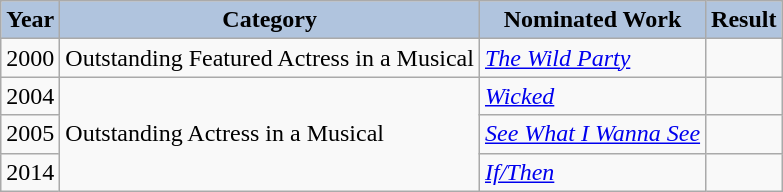<table class="wikitable">
<tr align="center">
<th style="background:#B0C4DE">Year</th>
<th style="background:#B0C4DE">Category</th>
<th style="background:#B0C4DE">Nominated Work</th>
<th style="background:#B0C4DE">Result</th>
</tr>
<tr>
<td>2000</td>
<td>Outstanding Featured Actress in a Musical</td>
<td><em><a href='#'>The Wild Party</a></em></td>
<td></td>
</tr>
<tr>
<td>2004</td>
<td rowspan="3">Outstanding Actress in a Musical</td>
<td><em><a href='#'>Wicked</a></em></td>
<td></td>
</tr>
<tr>
<td>2005</td>
<td><em><a href='#'>See What I Wanna See</a></em></td>
<td></td>
</tr>
<tr>
<td>2014</td>
<td><em><a href='#'>If/Then</a></em></td>
<td></td>
</tr>
</table>
